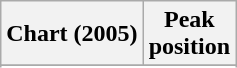<table class="wikitable sortable plainrowheaders" style="text-align:center">
<tr>
<th scope="col">Chart (2005)</th>
<th scope="col">Peak<br>position</th>
</tr>
<tr>
</tr>
<tr>
</tr>
<tr>
</tr>
<tr>
</tr>
<tr>
</tr>
<tr>
</tr>
<tr>
</tr>
<tr>
</tr>
<tr>
</tr>
<tr>
</tr>
<tr>
</tr>
<tr>
</tr>
<tr>
</tr>
<tr>
</tr>
<tr>
</tr>
<tr>
</tr>
<tr>
</tr>
<tr>
</tr>
<tr>
</tr>
<tr>
</tr>
</table>
